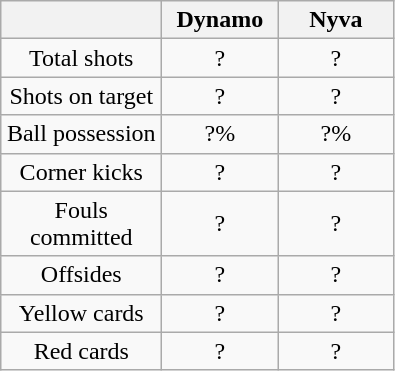<table class="wikitable" style="text-align: center">
<tr>
<th width=100></th>
<th width=70>Dynamo</th>
<th width=70>Nyva</th>
</tr>
<tr>
<td>Total shots</td>
<td>?</td>
<td>?</td>
</tr>
<tr>
<td>Shots on target</td>
<td>?</td>
<td>?</td>
</tr>
<tr>
<td>Ball possession</td>
<td>?%</td>
<td>?%</td>
</tr>
<tr>
<td>Corner kicks</td>
<td>?</td>
<td>?</td>
</tr>
<tr>
<td>Fouls committed</td>
<td>?</td>
<td>?</td>
</tr>
<tr>
<td>Offsides</td>
<td>?</td>
<td>?</td>
</tr>
<tr>
<td>Yellow cards</td>
<td>?</td>
<td>?</td>
</tr>
<tr>
<td>Red cards</td>
<td>?</td>
<td>?</td>
</tr>
</table>
